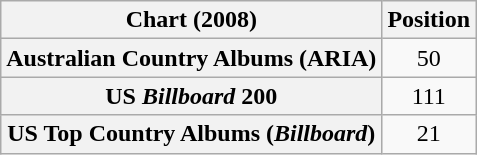<table class="wikitable sortable plainrowheaders" style="text-align:center">
<tr>
<th scope="col">Chart (2008)</th>
<th scope="col">Position</th>
</tr>
<tr>
<th scope="row">Australian Country Albums (ARIA)</th>
<td>50</td>
</tr>
<tr>
<th scope="row">US <em>Billboard</em> 200</th>
<td>111</td>
</tr>
<tr>
<th scope="row">US Top Country Albums (<em>Billboard</em>)</th>
<td>21</td>
</tr>
</table>
